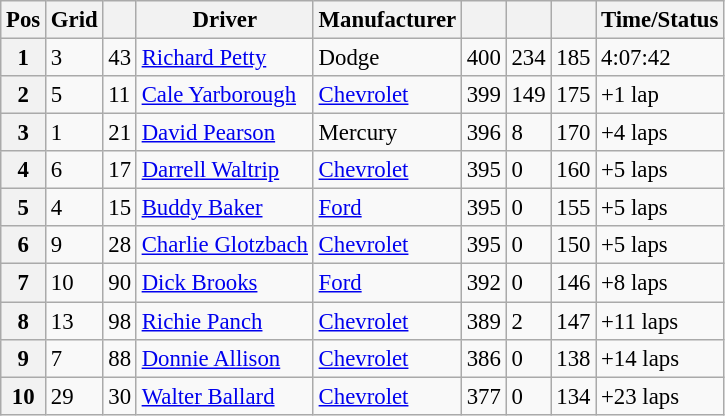<table class="sortable wikitable" style="font-size:95%">
<tr>
<th>Pos</th>
<th>Grid</th>
<th></th>
<th>Driver</th>
<th>Manufacturer</th>
<th></th>
<th></th>
<th></th>
<th>Time/Status</th>
</tr>
<tr>
<th>1</th>
<td>3</td>
<td>43</td>
<td><a href='#'>Richard Petty</a></td>
<td>Dodge</td>
<td>400</td>
<td>234</td>
<td>185</td>
<td>4:07:42</td>
</tr>
<tr>
<th>2</th>
<td>5</td>
<td>11</td>
<td><a href='#'>Cale Yarborough</a></td>
<td><a href='#'>Chevrolet</a></td>
<td>399</td>
<td>149</td>
<td>175</td>
<td>+1 lap</td>
</tr>
<tr>
<th>3</th>
<td>1</td>
<td>21</td>
<td><a href='#'>David Pearson</a></td>
<td>Mercury</td>
<td>396</td>
<td>8</td>
<td>170</td>
<td>+4 laps</td>
</tr>
<tr>
<th>4</th>
<td>6</td>
<td>17</td>
<td><a href='#'>Darrell Waltrip</a></td>
<td><a href='#'>Chevrolet</a></td>
<td>395</td>
<td>0</td>
<td>160</td>
<td>+5 laps</td>
</tr>
<tr>
<th>5</th>
<td>4</td>
<td>15</td>
<td><a href='#'>Buddy Baker</a></td>
<td><a href='#'>Ford</a></td>
<td>395</td>
<td>0</td>
<td>155</td>
<td>+5 laps</td>
</tr>
<tr>
<th>6</th>
<td>9</td>
<td>28</td>
<td><a href='#'>Charlie Glotzbach</a></td>
<td><a href='#'>Chevrolet</a></td>
<td>395</td>
<td>0</td>
<td>150</td>
<td>+5 laps</td>
</tr>
<tr>
<th>7</th>
<td>10</td>
<td>90</td>
<td><a href='#'>Dick Brooks</a></td>
<td><a href='#'>Ford</a></td>
<td>392</td>
<td>0</td>
<td>146</td>
<td>+8 laps</td>
</tr>
<tr>
<th>8</th>
<td>13</td>
<td>98</td>
<td><a href='#'>Richie Panch</a></td>
<td><a href='#'>Chevrolet</a></td>
<td>389</td>
<td>2</td>
<td>147</td>
<td>+11 laps</td>
</tr>
<tr>
<th>9</th>
<td>7</td>
<td>88</td>
<td><a href='#'>Donnie Allison</a></td>
<td><a href='#'>Chevrolet</a></td>
<td>386</td>
<td>0</td>
<td>138</td>
<td>+14 laps</td>
</tr>
<tr>
<th>10</th>
<td>29</td>
<td>30</td>
<td><a href='#'>Walter Ballard</a></td>
<td><a href='#'>Chevrolet</a></td>
<td>377</td>
<td>0</td>
<td>134</td>
<td>+23 laps</td>
</tr>
</table>
